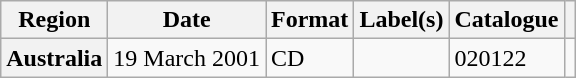<table class="wikitable plainrowheaders">
<tr>
<th>Region</th>
<th>Date</th>
<th>Format</th>
<th>Label(s)</th>
<th>Catalogue</th>
<th></th>
</tr>
<tr>
<th scope="row">Australia</th>
<td>19 March 2001</td>
<td>CD</td>
<td></td>
<td>020122</td>
<td></td>
</tr>
</table>
